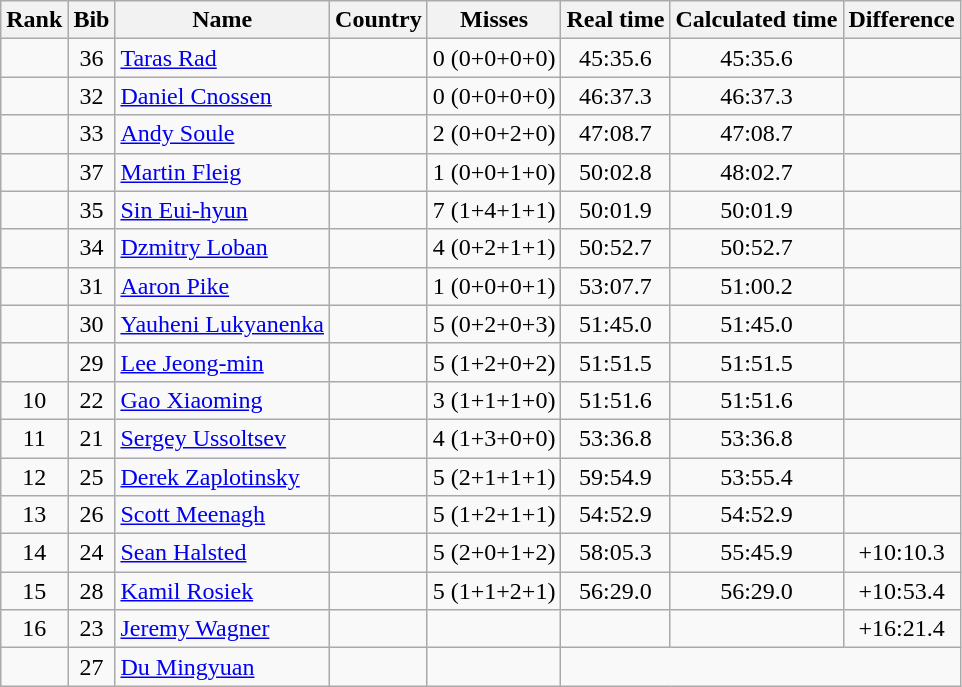<table class="wikitable sortable" style="text-align:center">
<tr>
<th>Rank</th>
<th>Bib</th>
<th>Name</th>
<th>Country</th>
<th>Misses</th>
<th>Real time</th>
<th>Calculated time</th>
<th>Difference</th>
</tr>
<tr>
<td></td>
<td>36</td>
<td align="left"><a href='#'>Taras Rad</a></td>
<td align="left"></td>
<td>0 (0+0+0+0)</td>
<td>45:35.6</td>
<td>45:35.6</td>
<td></td>
</tr>
<tr>
<td></td>
<td>32</td>
<td align="left"><a href='#'>Daniel Cnossen</a></td>
<td align="left"></td>
<td>0 (0+0+0+0)</td>
<td>46:37.3</td>
<td>46:37.3</td>
<td></td>
</tr>
<tr>
<td></td>
<td>33</td>
<td align="left"><a href='#'>Andy Soule</a></td>
<td align="left"></td>
<td>2 (0+0+2+0)</td>
<td>47:08.7</td>
<td>47:08.7</td>
<td></td>
</tr>
<tr>
<td></td>
<td>37</td>
<td align="left"><a href='#'>Martin Fleig</a></td>
<td align="left"></td>
<td>1 (0+0+1+0)</td>
<td>50:02.8</td>
<td>48:02.7</td>
<td></td>
</tr>
<tr>
<td></td>
<td>35</td>
<td align="left"><a href='#'>Sin Eui-hyun</a></td>
<td align="left"></td>
<td>7 (1+4+1+1)</td>
<td>50:01.9</td>
<td>50:01.9</td>
<td></td>
</tr>
<tr>
<td></td>
<td>34</td>
<td align="left"><a href='#'>Dzmitry Loban</a></td>
<td align="left"></td>
<td>4 (0+2+1+1)</td>
<td>50:52.7</td>
<td>50:52.7</td>
<td></td>
</tr>
<tr>
<td></td>
<td>31</td>
<td align="left"><a href='#'>Aaron Pike</a></td>
<td align="left"></td>
<td>1 (0+0+0+1)</td>
<td>53:07.7</td>
<td>51:00.2</td>
<td></td>
</tr>
<tr>
<td></td>
<td>30</td>
<td align="left"><a href='#'>Yauheni Lukyanenka</a></td>
<td align="left"></td>
<td>5 (0+2+0+3)</td>
<td>51:45.0</td>
<td>51:45.0</td>
<td></td>
</tr>
<tr>
<td></td>
<td>29</td>
<td align="left"><a href='#'>Lee Jeong-min</a></td>
<td align="left"></td>
<td>5 (1+2+0+2)</td>
<td>51:51.5</td>
<td>51:51.5</td>
<td></td>
</tr>
<tr>
<td>10</td>
<td>22</td>
<td align="left"><a href='#'>Gao Xiaoming</a></td>
<td align="left"></td>
<td>3 (1+1+1+0)</td>
<td>51:51.6</td>
<td>51:51.6</td>
<td></td>
</tr>
<tr>
<td>11</td>
<td>21</td>
<td align="left"><a href='#'>Sergey Ussoltsev</a></td>
<td align="left"></td>
<td>4 (1+3+0+0)</td>
<td>53:36.8</td>
<td>53:36.8</td>
<td></td>
</tr>
<tr>
<td>12</td>
<td>25</td>
<td align="left"><a href='#'>Derek Zaplotinsky</a></td>
<td align="left"></td>
<td>5 (2+1+1+1)</td>
<td>59:54.9</td>
<td>53:55.4</td>
<td></td>
</tr>
<tr>
<td>13</td>
<td>26</td>
<td align="left"><a href='#'>Scott Meenagh</a></td>
<td align="left"></td>
<td>5 (1+2+1+1)</td>
<td>54:52.9</td>
<td>54:52.9</td>
<td></td>
</tr>
<tr>
<td>14</td>
<td>24</td>
<td align="left"><a href='#'>Sean Halsted</a></td>
<td align="left"></td>
<td>5 (2+0+1+2)</td>
<td>58:05.3</td>
<td>55:45.9</td>
<td>+10:10.3</td>
</tr>
<tr>
<td>15</td>
<td>28</td>
<td align="left"><a href='#'>Kamil Rosiek</a></td>
<td align="left"></td>
<td>5 (1+1+2+1)</td>
<td>56:29.0</td>
<td>56:29.0</td>
<td>+10:53.4</td>
</tr>
<tr>
<td>16</td>
<td>23</td>
<td align="left"><a href='#'>Jeremy Wagner</a></td>
<td align="left"></td>
<td></td>
<td></td>
<td></td>
<td>+16:21.4</td>
</tr>
<tr>
<td></td>
<td>27</td>
<td align="left"><a href='#'>Du Mingyuan</a></td>
<td align="left"></td>
<td></td>
<td colspan="3"></td>
</tr>
</table>
